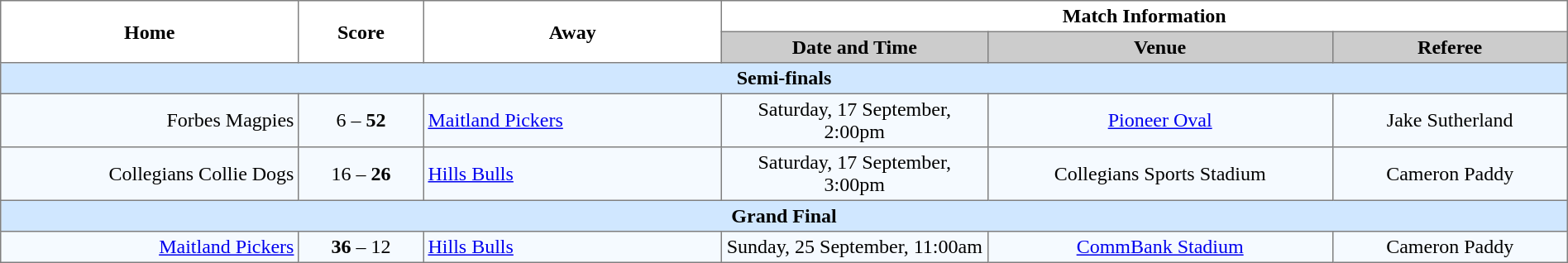<table border="1" cellpadding="3" cellspacing="0" width="100%" style="border-collapse:collapse;  text-align:center;">
<tr>
<th rowspan="2" width="19%">Home</th>
<th rowspan="2" width="8%">Score</th>
<th rowspan="2" width="19%">Away</th>
<th colspan="3">Match Information</th>
</tr>
<tr bgcolor="#CCCCCC">
<th width="17%">Date and Time</th>
<th width="22%">Venue</th>
<th width="50%">Referee</th>
</tr>
<tr style="background:#d0e7ff;">
<td colspan="6"><strong>Semi-finals</strong></td>
</tr>
<tr style="text-align:center; background:#f5faff;">
<td align="right">Forbes Magpies </td>
<td>6 – <strong>52</strong></td>
<td align="left"> <a href='#'>Maitland Pickers</a></td>
<td>Saturday, 17 September, 2:00pm</td>
<td><a href='#'>Pioneer Oval</a></td>
<td>Jake Sutherland</td>
</tr>
<tr style="text-align:center; background:#f5faff;">
<td align="right">Collegians Collie Dogs </td>
<td>16 – <strong>26</strong></td>
<td align="left"> <a href='#'>Hills Bulls</a></td>
<td>Saturday, 17 September, 3:00pm</td>
<td>Collegians Sports Stadium</td>
<td>Cameron Paddy</td>
</tr>
<tr style="background:#d0e7ff;">
<td colspan="6"><strong>Grand Final</strong></td>
</tr>
<tr style="text-align:center; background:#f5faff;">
<td align="right"><a href='#'>Maitland Pickers</a> </td>
<td><strong>36</strong> – 12</td>
<td align="left"> <a href='#'>Hills Bulls</a></td>
<td>Sunday, 25 September, 11:00am</td>
<td><a href='#'>CommBank Stadium</a></td>
<td>Cameron Paddy</td>
</tr>
</table>
